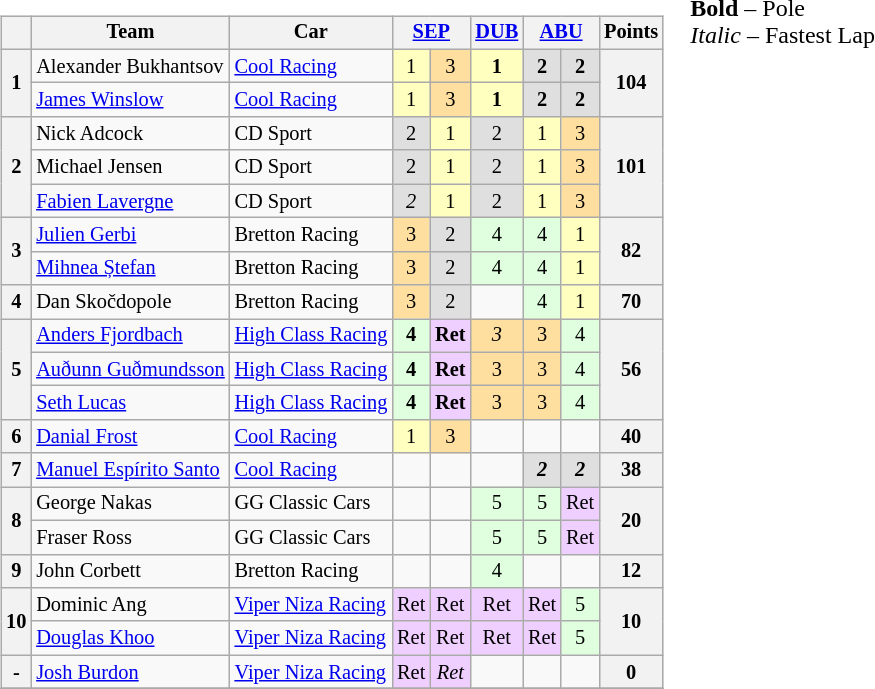<table>
<tr>
<td></td>
<td valign="top"><br><table class="wikitable" style="font-size:85%; text-align:center;">
<tr>
<th></th>
<th>Team</th>
<th>Car</th>
<th colspan=2><a href='#'>SEP</a><br></th>
<th colspan=1><a href='#'>DUB</a><br></th>
<th colspan=2><a href='#'>ABU</a><br></th>
<th>Points</th>
</tr>
<tr>
<th rowspan=2>1</th>
<td align="left"> Alexander Bukhantsov</td>
<td align="left"> <a href='#'>Cool Racing</a></td>
<td style="background:#FFFFBF;">1</td>
<td style="background:#FFDF9F;">3</td>
<td style="background:#FFFFBF;"><strong>1</strong></td>
<td style="background:#DFDFDF;"><strong>2</strong></td>
<td style="background:#DFDFDF;"><strong>2</strong></td>
<th rowspan=2>104</th>
</tr>
<tr>
<td align="left"> <a href='#'>James Winslow</a></td>
<td align="left"> <a href='#'>Cool Racing</a></td>
<td style="background:#FFFFBF;">1</td>
<td style="background:#FFDF9F;">3</td>
<td style="background:#FFFFBF;"><strong>1</strong></td>
<td style="background:#DFDFDF;"><strong>2</strong></td>
<td style="background:#DFDFDF;"><strong>2</strong></td>
</tr>
<tr>
<th rowspan=3>2</th>
<td align="left"> Nick Adcock</td>
<td align="left"> CD Sport</td>
<td style="background:#DFDFDF;">2</td>
<td style="background:#FFFFBF;">1</td>
<td style="background:#DFDFDF;">2</td>
<td style="background:#FFFFBF;">1</td>
<td style="background:#FFDF9F;">3</td>
<th rowspan=3>101</th>
</tr>
<tr>
<td align="left"> Michael Jensen</td>
<td align="left"> CD Sport</td>
<td style="background:#DFDFDF;">2</td>
<td style="background:#FFFFBF;">1</td>
<td style="background:#DFDFDF;">2</td>
<td style="background:#FFFFBF;">1</td>
<td style="background:#FFDF9F;">3</td>
</tr>
<tr>
<td align="left"> <a href='#'>Fabien Lavergne</a></td>
<td align="left"> CD Sport</td>
<td style="background:#DFDFDF;"><em>2</em></td>
<td style="background:#FFFFBF;">1</td>
<td style="background:#DFDFDF;">2</td>
<td style="background:#FFFFBF;">1</td>
<td style="background:#FFDF9F;">3</td>
</tr>
<tr>
<th rowspan=2>3</th>
<td align="left"> <a href='#'>Julien Gerbi</a></td>
<td align="left"> Bretton Racing</td>
<td style="background:#FFDF9F;">3</td>
<td style="background:#DFDFDF;">2</td>
<td style="background:#DFFFDF;">4</td>
<td style="background:#DFFFDF;">4</td>
<td style="background:#FFFFBF;">1</td>
<th rowspan=2>82</th>
</tr>
<tr>
<td align="left"> <a href='#'>Mihnea Ștefan</a></td>
<td align="left"> Bretton Racing</td>
<td style="background:#FFDF9F;">3</td>
<td style="background:#DFDFDF;">2</td>
<td style="background:#DFFFDF;">4</td>
<td style="background:#DFFFDF;">4</td>
<td style="background:#FFFFBF;">1</td>
</tr>
<tr>
<th>4</th>
<td align="left"> Dan Skočdopole</td>
<td align="left"> Bretton Racing</td>
<td style="background:#FFDF9F;">3</td>
<td style="background:#DFDFDF;">2</td>
<td></td>
<td style="background:#DFFFDF;">4</td>
<td style="background:#FFFFBF;">1</td>
<th>70</th>
</tr>
<tr>
<th rowspan="3">5</th>
<td align="left"> <a href='#'>Anders Fjordbach</a></td>
<td align="left"> <a href='#'>High Class Racing</a></td>
<td style="background:#DFFFDF;"><strong>4</strong></td>
<td style="background:#EFCFFF;"><strong>Ret</strong></td>
<td style="background:#FFDF9F;"><em>3</em></td>
<td style="background:#FFDF9F;">3</td>
<td style="background:#DFFFDF;">4</td>
<th rowspan="3">56</th>
</tr>
<tr>
<td align="left" nowrap=""> <a href='#'>Auðunn Guðmundsson</a></td>
<td align="left" nowrap=""> <a href='#'>High Class Racing</a></td>
<td style="background:#DFFFDF;"><strong>4</strong></td>
<td style="background:#EFCFFF;"><strong>Ret</strong></td>
<td style="background:#FFDF9F;">3</td>
<td style="background:#FFDF9F;">3</td>
<td style="background:#DFFFDF;">4</td>
</tr>
<tr>
<td align="left"> <a href='#'>Seth Lucas</a></td>
<td align="left"> <a href='#'>High Class Racing</a></td>
<td style="background:#DFFFDF;"><strong>4</strong></td>
<td style="background:#EFCFFF;"><strong>Ret</strong></td>
<td style="background:#FFDF9F;">3</td>
<td style="background:#FFDF9F;">3</td>
<td style="background:#DFFFDF;">4</td>
</tr>
<tr>
<th>6</th>
<td align="left"> <a href='#'>Danial Frost</a></td>
<td align="left"> <a href='#'>Cool Racing</a></td>
<td style="background:#FFFFBF;">1</td>
<td style="background:#FFDF9F;">3</td>
<td></td>
<td></td>
<td></td>
<th>40</th>
</tr>
<tr>
<th>7</th>
<td align="left"> <a href='#'>Manuel Espírito Santo</a></td>
<td align="left"> <a href='#'>Cool Racing</a></td>
<td></td>
<td></td>
<td></td>
<td style="background:#DFDFDF;"><strong><em>2</em></strong></td>
<td style="background:#DFDFDF;"><strong><em>2</em></strong></td>
<th>38</th>
</tr>
<tr>
<th rowspan=2>8</th>
<td align="left"> George Nakas</td>
<td align="left"> GG Classic Cars</td>
<td></td>
<td></td>
<td style="background:#DFFFDF;">5</td>
<td style="background:#DFFFDF;">5</td>
<td style="background:#EFCFFF;">Ret</td>
<th rowspan=2>20</th>
</tr>
<tr>
<td align="left"> Fraser Ross</td>
<td align="left"> GG Classic Cars</td>
<td></td>
<td></td>
<td style="background:#DFFFDF;">5</td>
<td style="background:#DFFFDF;">5</td>
<td style="background:#EFCFFF;">Ret</td>
</tr>
<tr>
<th>9</th>
<td align="left"> John Corbett</td>
<td align="left"> Bretton Racing</td>
<td></td>
<td></td>
<td style="background:#DFFFDF;">4</td>
<td></td>
<td></td>
<th>12</th>
</tr>
<tr>
<th rowspan="2">10</th>
<td align="left"> Dominic Ang</td>
<td align="left"> <a href='#'>Viper Niza Racing</a></td>
<td style="background:#EFCFFF;">Ret</td>
<td style="background:#EFCFFF;">Ret</td>
<td style="background:#EFCFFF;">Ret</td>
<td style="background:#EFCFFF;">Ret</td>
<td style="background:#DFFFDF;">5</td>
<th rowspan="2">10</th>
</tr>
<tr>
<td align="left"> <a href='#'>Douglas Khoo</a></td>
<td align="left"> <a href='#'>Viper Niza Racing</a></td>
<td style="background:#EFCFFF;">Ret</td>
<td style="background:#EFCFFF;">Ret</td>
<td style="background:#EFCFFF;">Ret</td>
<td style="background:#EFCFFF;">Ret</td>
<td style="background:#DFFFDF;">5</td>
</tr>
<tr>
<th>-</th>
<td align="left"> <a href='#'>Josh Burdon</a></td>
<td align="left"> <a href='#'>Viper Niza Racing</a></td>
<td style="background:#EFCFFF;">Ret</td>
<td style="background:#EFCFFF;"><em>Ret</em></td>
<td></td>
<td></td>
<td></td>
<th>0</th>
</tr>
<tr>
</tr>
</table>
</td>
<td valign="top"><br>
<span><strong>Bold</strong> – Pole<br></span>
<span><em>Italic</em> – Fastest Lap<br></span></td>
</tr>
</table>
